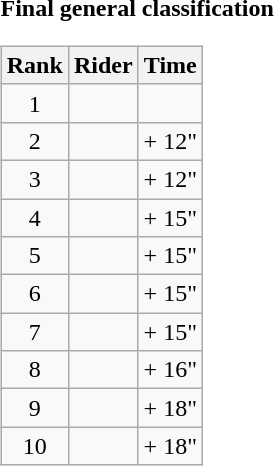<table>
<tr>
<td><strong>Final general classification</strong><br><table class="wikitable">
<tr>
<th scope="col">Rank</th>
<th scope="col">Rider</th>
<th scope="col">Time</th>
</tr>
<tr>
<td style="text-align:center;">1</td>
<td></td>
<td style="text-align:right;"></td>
</tr>
<tr>
<td style="text-align:center;">2</td>
<td></td>
<td style="text-align:right;">+ 12"</td>
</tr>
<tr>
<td style="text-align:center;">3</td>
<td></td>
<td style="text-align:right;">+ 12"</td>
</tr>
<tr>
<td style="text-align:center;">4</td>
<td></td>
<td style="text-align:right;">+ 15"</td>
</tr>
<tr>
<td style="text-align:center;">5</td>
<td></td>
<td style="text-align:right;">+ 15"</td>
</tr>
<tr>
<td style="text-align:center;">6</td>
<td></td>
<td style="text-align:right;">+ 15"</td>
</tr>
<tr>
<td style="text-align:center;">7</td>
<td></td>
<td style="text-align:right;">+ 15"</td>
</tr>
<tr>
<td style="text-align:center;">8</td>
<td></td>
<td style="text-align:right;">+ 16"</td>
</tr>
<tr>
<td style="text-align:center;">9</td>
<td></td>
<td style="text-align:right;">+ 18"</td>
</tr>
<tr>
<td style="text-align:center;">10</td>
<td></td>
<td style="text-align:right;">+ 18"</td>
</tr>
</table>
</td>
</tr>
</table>
